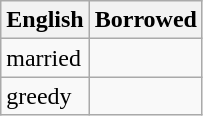<table class="wikitable">
<tr>
<th>English</th>
<th>Borrowed</th>
</tr>
<tr>
<td>married</td>
<td></td>
</tr>
<tr>
<td>greedy</td>
<td></td>
</tr>
</table>
